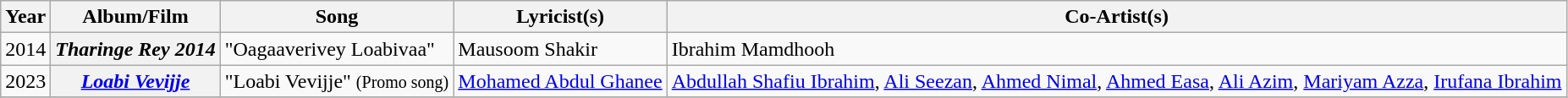<table class="wikitable plainrowheaders">
<tr>
<th scope="col">Year</th>
<th scope="col">Album/Film</th>
<th scope="col">Song</th>
<th scope="col">Lyricist(s)</th>
<th scope="col">Co-Artist(s)</th>
</tr>
<tr>
<td>2014</td>
<th scope="row"><em>Tharinge Rey 2014</em></th>
<td>"Oagaaverivey Loabivaa"</td>
<td>Mausoom Shakir</td>
<td>Ibrahim Mamdhooh</td>
</tr>
<tr>
<td>2023</td>
<th scope="row"><em><a href='#'>Loabi Vevijje</a></em></th>
<td>"Loabi Vevijje" <small>(Promo song)</small></td>
<td><a href='#'>Mohamed Abdul Ghanee</a></td>
<td><a href='#'>Abdullah Shafiu Ibrahim</a>, <a href='#'>Ali Seezan</a>, <a href='#'>Ahmed Nimal</a>, <a href='#'>Ahmed Easa</a>, <a href='#'>Ali Azim</a>, <a href='#'>Mariyam Azza</a>, <a href='#'>Irufana Ibrahim</a></td>
</tr>
<tr>
</tr>
</table>
